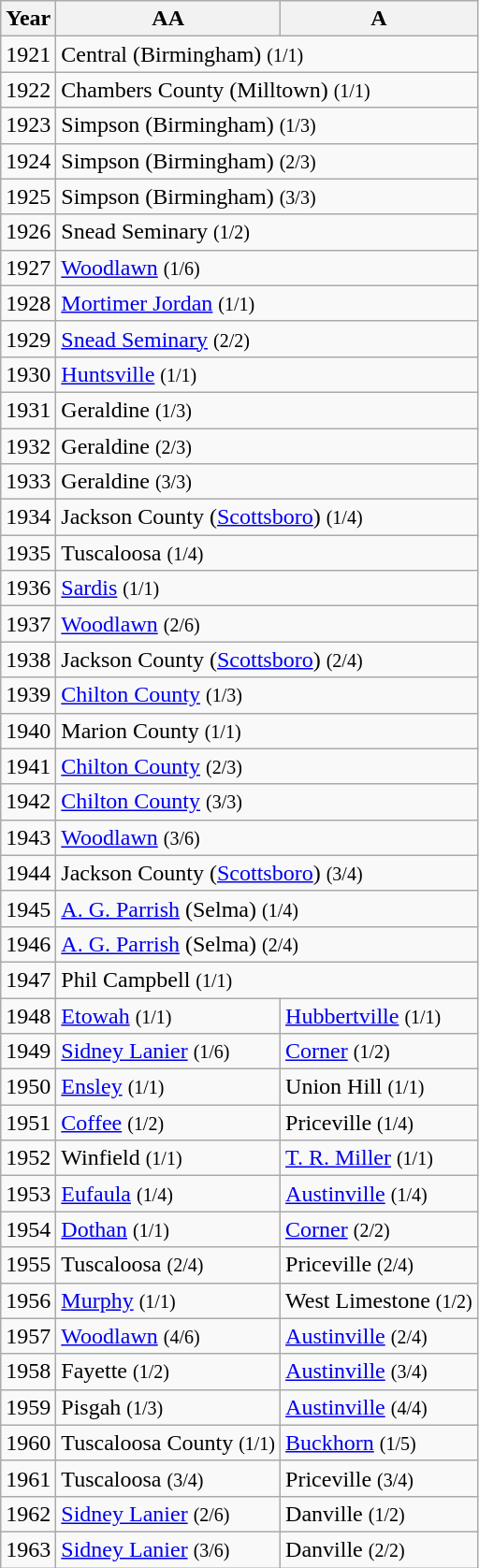<table class="wikitable">
<tr>
<th>Year</th>
<th>AA</th>
<th>A</th>
</tr>
<tr>
<td>1921</td>
<td colspan="2">Central (Birmingham) <small>(1/1)</small></td>
</tr>
<tr>
<td>1922</td>
<td colspan="2">Chambers County (Milltown) <small>(1/1)</small></td>
</tr>
<tr>
<td>1923</td>
<td colspan="2">Simpson (Birmingham) <small>(1/3)</small></td>
</tr>
<tr>
<td>1924</td>
<td colspan="2">Simpson (Birmingham) <small>(2/3)</small></td>
</tr>
<tr>
<td>1925</td>
<td colspan="2">Simpson (Birmingham) <small>(3/3)</small></td>
</tr>
<tr>
<td>1926</td>
<td colspan="2">Snead Seminary <small>(1/2)</small></td>
</tr>
<tr>
<td>1927</td>
<td colspan="2"><a href='#'>Woodlawn</a> <small>(1/6)</small></td>
</tr>
<tr>
<td>1928</td>
<td colspan="2"><a href='#'>Mortimer Jordan</a> <small>(1/1)</small></td>
</tr>
<tr>
<td>1929</td>
<td colspan="2"><a href='#'>Snead Seminary</a> <small>(2/2)</small></td>
</tr>
<tr>
<td>1930</td>
<td colspan="2"><a href='#'>Huntsville</a> <small>(1/1)</small></td>
</tr>
<tr>
<td>1931</td>
<td colspan="2">Geraldine <small>(1/3)</small></td>
</tr>
<tr>
<td>1932</td>
<td colspan="2">Geraldine <small>(2/3)</small></td>
</tr>
<tr>
<td>1933</td>
<td colspan="2">Geraldine <small>(3/3)</small></td>
</tr>
<tr>
<td>1934</td>
<td colspan="2">Jackson County (<a href='#'>Scottsboro</a>) <small>(1/4)</small></td>
</tr>
<tr>
<td>1935</td>
<td colspan="2">Tuscaloosa <small>(1/4)</small></td>
</tr>
<tr>
<td>1936</td>
<td colspan="2"><a href='#'>Sardis</a> <small>(1/1)</small></td>
</tr>
<tr>
<td>1937</td>
<td colspan="2"><a href='#'>Woodlawn</a> <small>(2/6)</small></td>
</tr>
<tr>
<td>1938</td>
<td colspan="2">Jackson County (<a href='#'>Scottsboro</a>) <small>(2/4)</small></td>
</tr>
<tr>
<td>1939</td>
<td colspan="2"><a href='#'>Chilton County</a> <small>(1/3)</small></td>
</tr>
<tr>
<td>1940</td>
<td colspan="2">Marion County <small>(1/1)</small></td>
</tr>
<tr>
<td>1941</td>
<td colspan="2"><a href='#'>Chilton County</a> <small>(2/3)</small></td>
</tr>
<tr>
<td>1942</td>
<td colspan="2"><a href='#'>Chilton County</a> <small>(3/3)</small></td>
</tr>
<tr>
<td>1943</td>
<td colspan="2"><a href='#'>Woodlawn</a> <small>(3/6)</small></td>
</tr>
<tr>
<td>1944</td>
<td colspan="2">Jackson County (<a href='#'>Scottsboro</a>) <small>(3/4)</small></td>
</tr>
<tr>
<td>1945</td>
<td colspan="2"><a href='#'>A. G. Parrish</a> (Selma) <small>(1/4)</small></td>
</tr>
<tr>
<td>1946</td>
<td colspan="2"><a href='#'>A. G. Parrish</a> (Selma) <small>(2/4)</small></td>
</tr>
<tr>
<td>1947</td>
<td colspan="2">Phil Campbell <small>(1/1)</small></td>
</tr>
<tr>
<td>1948</td>
<td><a href='#'>Etowah</a> <small>(1/1)</small></td>
<td><a href='#'>Hubbertville</a> <small>(1/1)</small></td>
</tr>
<tr>
<td>1949</td>
<td><a href='#'>Sidney Lanier</a> <small>(1/6)</small></td>
<td><a href='#'>Corner</a> <small>(1/2)</small></td>
</tr>
<tr>
<td>1950</td>
<td><a href='#'>Ensley</a> <small>(1/1)</small></td>
<td>Union Hill <small>(1/1)</small></td>
</tr>
<tr>
<td>1951</td>
<td><a href='#'>Coffee</a> <small>(1/2)</small></td>
<td>Priceville <small>(1/4)</small></td>
</tr>
<tr>
<td>1952</td>
<td>Winfield <small>(1/1)</small></td>
<td><a href='#'>T. R. Miller</a> <small>(1/1)</small></td>
</tr>
<tr>
<td>1953</td>
<td><a href='#'>Eufaula</a> <small>(1/4)</small></td>
<td><a href='#'>Austinville</a> <small>(1/4)</small></td>
</tr>
<tr>
<td>1954</td>
<td><a href='#'>Dothan</a> <small>(1/1)</small></td>
<td><a href='#'>Corner</a> <small>(2/2)</small></td>
</tr>
<tr>
<td>1955</td>
<td>Tuscaloosa <small>(2/4)</small></td>
<td>Priceville <small>(2/4)</small></td>
</tr>
<tr>
<td>1956</td>
<td><a href='#'>Murphy</a> <small>(1/1)</small></td>
<td>West Limestone <small>(1/2)</small></td>
</tr>
<tr>
<td>1957</td>
<td><a href='#'>Woodlawn</a> <small>(4/6)</small></td>
<td><a href='#'>Austinville</a> <small>(2/4)</small></td>
</tr>
<tr>
<td>1958</td>
<td>Fayette <small>(1/2)</small></td>
<td><a href='#'>Austinville</a> <small>(3/4)</small></td>
</tr>
<tr>
<td>1959</td>
<td>Pisgah <small>(1/3)</small></td>
<td><a href='#'>Austinville</a> <small>(4/4)</small></td>
</tr>
<tr>
<td>1960</td>
<td>Tuscaloosa County <small>(1/1)</small></td>
<td><a href='#'>Buckhorn</a> <small>(1/5)</small></td>
</tr>
<tr>
<td>1961</td>
<td>Tuscaloosa <small>(3/4)</small></td>
<td>Priceville <small>(3/4)</small></td>
</tr>
<tr>
<td>1962</td>
<td><a href='#'>Sidney Lanier</a> <small>(2/6)</small></td>
<td>Danville <small>(1/2)</small></td>
</tr>
<tr>
<td>1963</td>
<td><a href='#'>Sidney Lanier</a> <small>(3/6)</small></td>
<td>Danville <small>(2/2)</small></td>
</tr>
</table>
